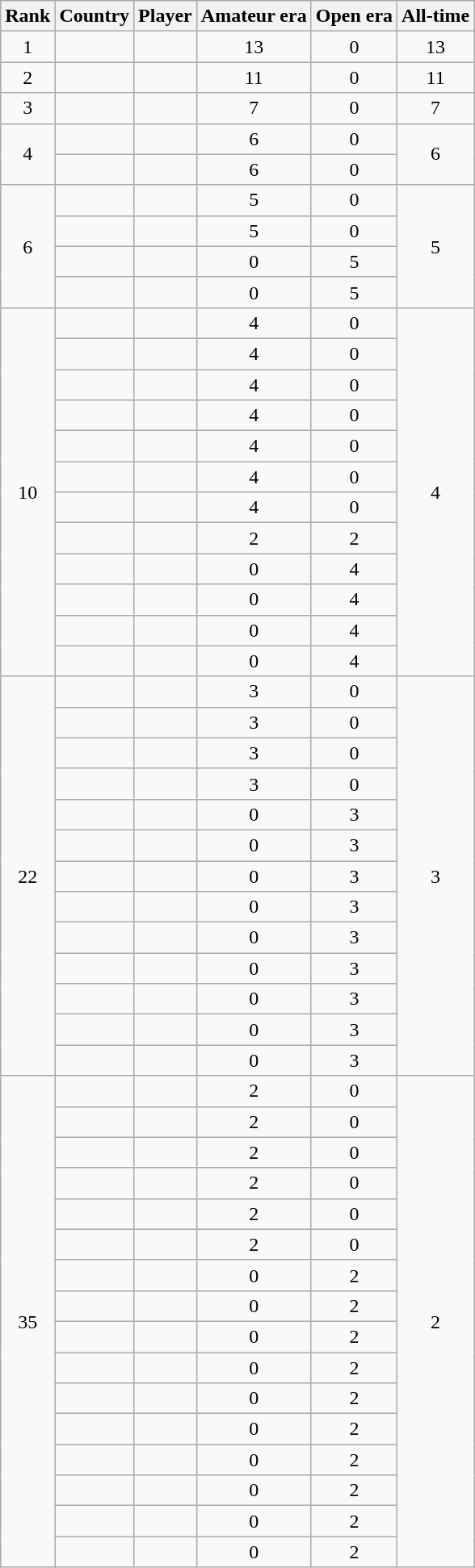<table class="wikitable sortable">
<tr>
<th>Rank</th>
<th>Country</th>
<th>Player</th>
<th>Amateur era</th>
<th>Open era</th>
<th>All-time</th>
</tr>
<tr>
<td align=center>1</td>
<td></td>
<td></td>
<td align=center>13</td>
<td align=center>0</td>
<td align=center>13</td>
</tr>
<tr>
<td align=center>2</td>
<td></td>
<td></td>
<td align=center>11</td>
<td align=center>0</td>
<td align=center>11</td>
</tr>
<tr>
<td align=center>3</td>
<td></td>
<td></td>
<td align=center>7</td>
<td align=center>0</td>
<td align=center>7</td>
</tr>
<tr>
<td rowspan=2 align=center>4</td>
<td></td>
<td></td>
<td align=center>6</td>
<td align=center>0</td>
<td rowspan=2 align=center>6</td>
</tr>
<tr>
<td></td>
<td></td>
<td align=center>6</td>
<td align=center>0</td>
</tr>
<tr>
<td rowspan=4 align=center>6</td>
<td></td>
<td></td>
<td align=center>5</td>
<td align=center>0</td>
<td rowspan=4 align=center>5</td>
</tr>
<tr>
<td></td>
<td></td>
<td align=center>5</td>
<td align=center>0</td>
</tr>
<tr>
<td></td>
<td></td>
<td align=center>0</td>
<td align=center>5</td>
</tr>
<tr>
<td></td>
<td></td>
<td align=center>0</td>
<td align=center>5</td>
</tr>
<tr>
<td rowspan=12 align=center>10</td>
<td></td>
<td></td>
<td align=center>4</td>
<td align=center>0</td>
<td rowspan=12 align=center>4</td>
</tr>
<tr>
<td></td>
<td></td>
<td align=center>4</td>
<td align=center>0</td>
</tr>
<tr>
<td></td>
<td></td>
<td align=center>4</td>
<td align=center>0</td>
</tr>
<tr>
<td></td>
<td></td>
<td align=center>4</td>
<td align=center>0</td>
</tr>
<tr>
<td></td>
<td></td>
<td align=center>4</td>
<td align=center>0</td>
</tr>
<tr>
<td></td>
<td></td>
<td align=center>4</td>
<td align=center>0</td>
</tr>
<tr>
<td></td>
<td></td>
<td align=center>4</td>
<td align=center>0</td>
</tr>
<tr>
<td></td>
<td></td>
<td align=center>2</td>
<td align=center>2</td>
</tr>
<tr>
<td></td>
<td></td>
<td align=center>0</td>
<td align=center>4</td>
</tr>
<tr>
<td></td>
<td></td>
<td align=center>0</td>
<td align=center>4</td>
</tr>
<tr>
<td></td>
<td><strong></strong></td>
<td align=center>0</td>
<td align=center>4</td>
</tr>
<tr>
<td></td>
<td></td>
<td align=center>0</td>
<td align=center>4</td>
</tr>
<tr>
<td rowspan=13 align=center>22</td>
<td></td>
<td><em></em></td>
<td align=center>3</td>
<td align=center>0</td>
<td rowspan=13 align=center>3</td>
</tr>
<tr>
<td></td>
<td></td>
<td align=center>3</td>
<td align=center>0</td>
</tr>
<tr>
<td></td>
<td></td>
<td align=center>3</td>
<td align=center>0</td>
</tr>
<tr>
<td></td>
<td></td>
<td align=center>3</td>
<td align=center>0</td>
</tr>
<tr>
<td></td>
<td></td>
<td align=center>0</td>
<td align=center>3</td>
</tr>
<tr>
<td></td>
<td></td>
<td align=center>0</td>
<td align=center>3</td>
</tr>
<tr>
<td></td>
<td><em></em></td>
<td align=center>0</td>
<td align=center>3</td>
</tr>
<tr>
<td></td>
<td></td>
<td align=center>0</td>
<td align=center>3</td>
</tr>
<tr>
<td></td>
<td></td>
<td align=center>0</td>
<td align=center>3</td>
</tr>
<tr>
<td></td>
<td></td>
<td align=center>0</td>
<td align=center>3</td>
</tr>
<tr>
<td></td>
<td><strong></strong></td>
<td align=center>0</td>
<td align=center>3</td>
</tr>
<tr>
<td></td>
<td><strong></strong></td>
<td align=center>0</td>
<td align=center>3</td>
</tr>
<tr>
<td></td>
<td><strong></strong></td>
<td align=center>0</td>
<td align=center>3</td>
</tr>
<tr>
<td rowspan=17 align=center>35</td>
<td></td>
<td><em></em></td>
<td align=center>2</td>
<td align=center>0</td>
<td rowspan=17 align=center>2</td>
</tr>
<tr>
<td></td>
<td></td>
<td align=center>2</td>
<td align=center>0</td>
</tr>
<tr>
<td></td>
<td></td>
<td align=center>2</td>
<td align=center>0</td>
</tr>
<tr>
<td></td>
<td></td>
<td align=center>2</td>
<td align=center>0</td>
</tr>
<tr>
<td></td>
<td></td>
<td align=center>2</td>
<td align=center>0</td>
</tr>
<tr>
<td></td>
<td><em></em></td>
<td align=center>2</td>
<td align=center>0</td>
</tr>
<tr>
<td></td>
<td></td>
<td align=center>0</td>
<td align=center>2</td>
</tr>
<tr>
<td></td>
<td></td>
<td align=center>0</td>
<td align=center>2</td>
</tr>
<tr>
<td></td>
<td><em></em></td>
<td align=center>0</td>
<td align=center>2</td>
</tr>
<tr>
<td></td>
<td></td>
<td align=center>0</td>
<td align=center>2</td>
</tr>
<tr>
<td></td>
<td><em></em></td>
<td align=center>0</td>
<td align=center>2</td>
</tr>
<tr>
<td></td>
<td></td>
<td align=center>0</td>
<td align=center>2</td>
</tr>
<tr>
<td></td>
<td></td>
<td align=center>0</td>
<td align=center>2</td>
</tr>
<tr>
<td></td>
<td><strong><em></em></strong></td>
<td align=center>0</td>
<td align=center>2</td>
</tr>
<tr>
<td></td>
<td><strong></strong></td>
<td align=center>0</td>
<td align=center>2</td>
</tr>
<tr>
<td></td>
<td><strong></strong></td>
<td align=center>0</td>
<td align=center>2</td>
</tr>
</table>
